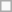<table class="wikitable">
<tr>
<td></td>
</tr>
</table>
